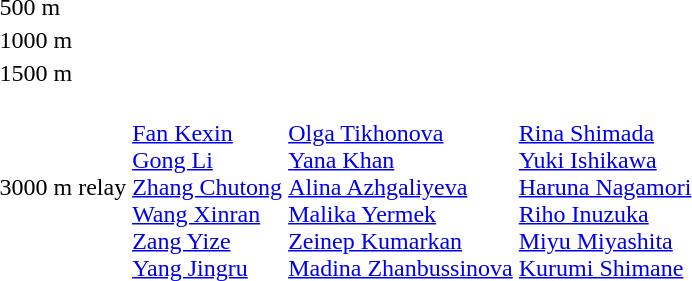<table>
<tr>
<td>500 m<br></td>
<td></td>
<td></td>
<td></td>
</tr>
<tr>
<td>1000 m<br></td>
<td></td>
<td></td>
<td></td>
</tr>
<tr>
<td>1500 m<br></td>
<td></td>
<td></td>
<td></td>
</tr>
<tr>
<td>3000 m relay<br></td>
<td><br><a href='#'>Fan Kexin</a><br><a href='#'>Gong Li</a><br><a href='#'>Zhang Chutong</a><br><a href='#'>Wang Xinran</a><br><a href='#'>Zang Yize</a><br><a href='#'>Yang Jingru</a></td>
<td><br><a href='#'>Olga Tikhonova</a><br><a href='#'>Yana Khan</a><br><a href='#'>Alina Azhgaliyeva</a><br><a href='#'>Malika Yermek</a><br><a href='#'>Zeinep Kumarkan</a><br><a href='#'>Madina Zhanbussinova</a></td>
<td><br><a href='#'>Rina Shimada</a><br><a href='#'>Yuki Ishikawa</a><br><a href='#'>Haruna Nagamori</a><br><a href='#'>Riho Inuzuka</a><br><a href='#'>Miyu Miyashita</a><br><a href='#'>Kurumi Shimane</a></td>
</tr>
</table>
